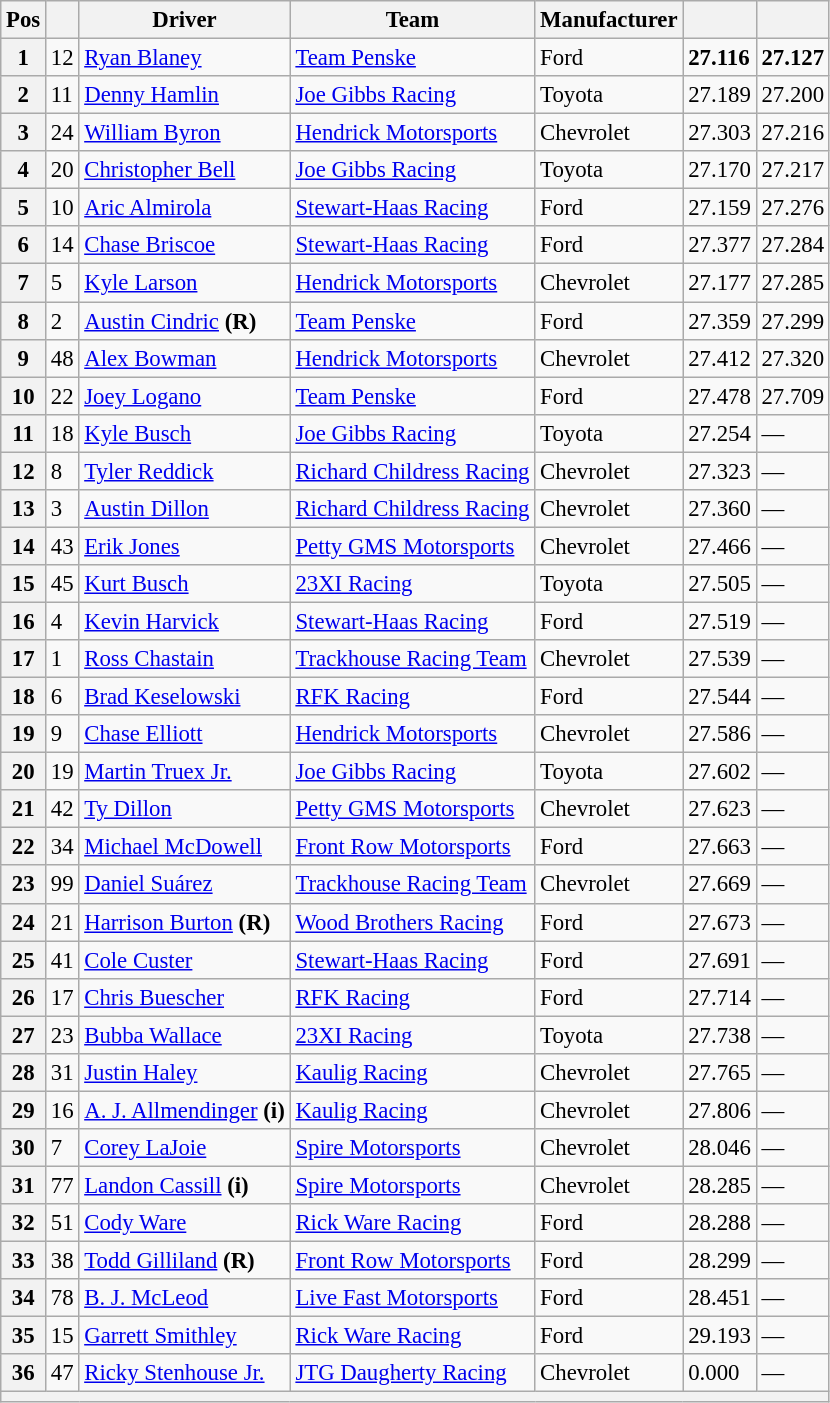<table class="wikitable" style="font-size:95%">
<tr>
<th>Pos</th>
<th></th>
<th>Driver</th>
<th>Team</th>
<th>Manufacturer</th>
<th></th>
<th></th>
</tr>
<tr>
<th>1</th>
<td>12</td>
<td><a href='#'>Ryan Blaney</a></td>
<td><a href='#'>Team Penske</a></td>
<td>Ford</td>
<td><strong>27.116</strong></td>
<td><strong>27.127</strong></td>
</tr>
<tr>
<th>2</th>
<td>11</td>
<td><a href='#'>Denny Hamlin</a></td>
<td><a href='#'>Joe Gibbs Racing</a></td>
<td>Toyota</td>
<td>27.189</td>
<td>27.200</td>
</tr>
<tr>
<th>3</th>
<td>24</td>
<td><a href='#'>William Byron</a></td>
<td><a href='#'>Hendrick Motorsports</a></td>
<td>Chevrolet</td>
<td>27.303</td>
<td>27.216</td>
</tr>
<tr>
<th>4</th>
<td>20</td>
<td><a href='#'>Christopher Bell</a></td>
<td><a href='#'>Joe Gibbs Racing</a></td>
<td>Toyota</td>
<td>27.170</td>
<td>27.217</td>
</tr>
<tr>
<th>5</th>
<td>10</td>
<td><a href='#'>Aric Almirola</a></td>
<td><a href='#'>Stewart-Haas Racing</a></td>
<td>Ford</td>
<td>27.159</td>
<td>27.276</td>
</tr>
<tr>
<th>6</th>
<td>14</td>
<td><a href='#'>Chase Briscoe</a></td>
<td><a href='#'>Stewart-Haas Racing</a></td>
<td>Ford</td>
<td>27.377</td>
<td>27.284</td>
</tr>
<tr>
<th>7</th>
<td>5</td>
<td><a href='#'>Kyle Larson</a></td>
<td><a href='#'>Hendrick Motorsports</a></td>
<td>Chevrolet</td>
<td>27.177</td>
<td>27.285</td>
</tr>
<tr>
<th>8</th>
<td>2</td>
<td><a href='#'>Austin Cindric</a> <strong>(R)</strong></td>
<td><a href='#'>Team Penske</a></td>
<td>Ford</td>
<td>27.359</td>
<td>27.299</td>
</tr>
<tr>
<th>9</th>
<td>48</td>
<td><a href='#'>Alex Bowman</a></td>
<td><a href='#'>Hendrick Motorsports</a></td>
<td>Chevrolet</td>
<td>27.412</td>
<td>27.320</td>
</tr>
<tr>
<th>10</th>
<td>22</td>
<td><a href='#'>Joey Logano</a></td>
<td><a href='#'>Team Penske</a></td>
<td>Ford</td>
<td>27.478</td>
<td>27.709</td>
</tr>
<tr>
<th>11</th>
<td>18</td>
<td><a href='#'>Kyle Busch</a></td>
<td><a href='#'>Joe Gibbs Racing</a></td>
<td>Toyota</td>
<td>27.254</td>
<td>—</td>
</tr>
<tr>
<th>12</th>
<td>8</td>
<td><a href='#'>Tyler Reddick</a></td>
<td><a href='#'>Richard Childress Racing</a></td>
<td>Chevrolet</td>
<td>27.323</td>
<td>—</td>
</tr>
<tr>
<th>13</th>
<td>3</td>
<td><a href='#'>Austin Dillon</a></td>
<td><a href='#'>Richard Childress Racing</a></td>
<td>Chevrolet</td>
<td>27.360</td>
<td>—</td>
</tr>
<tr>
<th>14</th>
<td>43</td>
<td><a href='#'>Erik Jones</a></td>
<td><a href='#'>Petty GMS Motorsports</a></td>
<td>Chevrolet</td>
<td>27.466</td>
<td>—</td>
</tr>
<tr>
<th>15</th>
<td>45</td>
<td><a href='#'>Kurt Busch</a></td>
<td><a href='#'>23XI Racing</a></td>
<td>Toyota</td>
<td>27.505</td>
<td>—</td>
</tr>
<tr>
<th>16</th>
<td>4</td>
<td><a href='#'>Kevin Harvick</a></td>
<td><a href='#'>Stewart-Haas Racing</a></td>
<td>Ford</td>
<td>27.519</td>
<td>—</td>
</tr>
<tr>
<th>17</th>
<td>1</td>
<td><a href='#'>Ross Chastain</a></td>
<td><a href='#'>Trackhouse Racing Team</a></td>
<td>Chevrolet</td>
<td>27.539</td>
<td>—</td>
</tr>
<tr>
<th>18</th>
<td>6</td>
<td><a href='#'>Brad Keselowski</a></td>
<td><a href='#'>RFK Racing</a></td>
<td>Ford</td>
<td>27.544</td>
<td>—</td>
</tr>
<tr>
<th>19</th>
<td>9</td>
<td><a href='#'>Chase Elliott</a></td>
<td><a href='#'>Hendrick Motorsports</a></td>
<td>Chevrolet</td>
<td>27.586</td>
<td>—</td>
</tr>
<tr>
<th>20</th>
<td>19</td>
<td><a href='#'>Martin Truex Jr.</a></td>
<td><a href='#'>Joe Gibbs Racing</a></td>
<td>Toyota</td>
<td>27.602</td>
<td>—</td>
</tr>
<tr>
<th>21</th>
<td>42</td>
<td><a href='#'>Ty Dillon</a></td>
<td><a href='#'>Petty GMS Motorsports</a></td>
<td>Chevrolet</td>
<td>27.623</td>
<td>—</td>
</tr>
<tr>
<th>22</th>
<td>34</td>
<td><a href='#'>Michael McDowell</a></td>
<td><a href='#'>Front Row Motorsports</a></td>
<td>Ford</td>
<td>27.663</td>
<td>—</td>
</tr>
<tr>
<th>23</th>
<td>99</td>
<td><a href='#'>Daniel Suárez</a></td>
<td><a href='#'>Trackhouse Racing Team</a></td>
<td>Chevrolet</td>
<td>27.669</td>
<td>—</td>
</tr>
<tr>
<th>24</th>
<td>21</td>
<td><a href='#'>Harrison Burton</a> <strong>(R)</strong></td>
<td><a href='#'>Wood Brothers Racing</a></td>
<td>Ford</td>
<td>27.673</td>
<td>—</td>
</tr>
<tr>
<th>25</th>
<td>41</td>
<td><a href='#'>Cole Custer</a></td>
<td><a href='#'>Stewart-Haas Racing</a></td>
<td>Ford</td>
<td>27.691</td>
<td>—</td>
</tr>
<tr>
<th>26</th>
<td>17</td>
<td><a href='#'>Chris Buescher</a></td>
<td><a href='#'>RFK Racing</a></td>
<td>Ford</td>
<td>27.714</td>
<td>—</td>
</tr>
<tr>
<th>27</th>
<td>23</td>
<td><a href='#'>Bubba Wallace</a></td>
<td><a href='#'>23XI Racing</a></td>
<td>Toyota</td>
<td>27.738</td>
<td>—</td>
</tr>
<tr>
<th>28</th>
<td>31</td>
<td><a href='#'>Justin Haley</a></td>
<td><a href='#'>Kaulig Racing</a></td>
<td>Chevrolet</td>
<td>27.765</td>
<td>—</td>
</tr>
<tr>
<th>29</th>
<td>16</td>
<td><a href='#'>A. J. Allmendinger</a> <strong>(i)</strong></td>
<td><a href='#'>Kaulig Racing</a></td>
<td>Chevrolet</td>
<td>27.806</td>
<td>—</td>
</tr>
<tr>
<th>30</th>
<td>7</td>
<td><a href='#'>Corey LaJoie</a></td>
<td><a href='#'>Spire Motorsports</a></td>
<td>Chevrolet</td>
<td>28.046</td>
<td>—</td>
</tr>
<tr>
<th>31</th>
<td>77</td>
<td><a href='#'>Landon Cassill</a> <strong>(i)</strong></td>
<td><a href='#'>Spire Motorsports</a></td>
<td>Chevrolet</td>
<td>28.285</td>
<td>—</td>
</tr>
<tr>
<th>32</th>
<td>51</td>
<td><a href='#'>Cody Ware</a></td>
<td><a href='#'>Rick Ware Racing</a></td>
<td>Ford</td>
<td>28.288</td>
<td>—</td>
</tr>
<tr>
<th>33</th>
<td>38</td>
<td><a href='#'>Todd Gilliland</a> <strong>(R)</strong></td>
<td><a href='#'>Front Row Motorsports</a></td>
<td>Ford</td>
<td>28.299</td>
<td>—</td>
</tr>
<tr>
<th>34</th>
<td>78</td>
<td><a href='#'>B. J. McLeod</a></td>
<td><a href='#'>Live Fast Motorsports</a></td>
<td>Ford</td>
<td>28.451</td>
<td>—</td>
</tr>
<tr>
<th>35</th>
<td>15</td>
<td><a href='#'>Garrett Smithley</a></td>
<td><a href='#'>Rick Ware Racing</a></td>
<td>Ford</td>
<td>29.193</td>
<td>—</td>
</tr>
<tr>
<th>36</th>
<td>47</td>
<td><a href='#'>Ricky Stenhouse Jr.</a></td>
<td><a href='#'>JTG Daugherty Racing</a></td>
<td>Chevrolet</td>
<td>0.000</td>
<td>—</td>
</tr>
<tr>
<th colspan="7"></th>
</tr>
</table>
